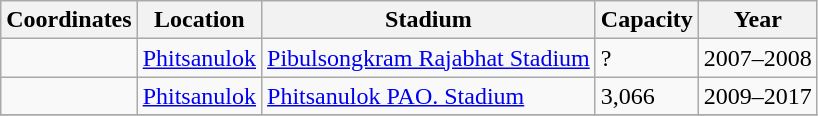<table class="wikitable sortable">
<tr>
<th>Coordinates</th>
<th>Location</th>
<th>Stadium</th>
<th>Capacity</th>
<th>Year</th>
</tr>
<tr>
<td></td>
<td><a href='#'>Phitsanulok</a></td>
<td><a href='#'>Pibulsongkram Rajabhat Stadium</a></td>
<td>?</td>
<td>2007–2008</td>
</tr>
<tr>
<td></td>
<td><a href='#'>Phitsanulok</a></td>
<td><a href='#'>Phitsanulok PAO. Stadium</a></td>
<td>3,066</td>
<td>2009–2017</td>
</tr>
<tr>
</tr>
</table>
